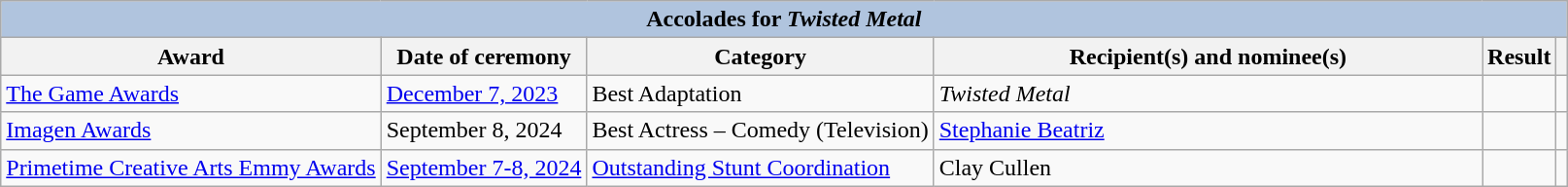<table class="wikitable plainrowheaders sortable">
<tr>
<th colspan="6" style="background: LightSteelBlue;">Accolades for <em>Twisted Metal</em></th>
</tr>
<tr>
<th scope="col">Award</th>
<th scope="col">Date of ceremony</th>
<th scope="col">Category</th>
<th scope="col" style="width:35%">Recipient(s) and nominee(s)</th>
<th scope="col">Result</th>
<th scope="col" class="unsortable"></th>
</tr>
<tr>
<td><a href='#'>The Game Awards</a></td>
<td><a href='#'>December 7, 2023</a></td>
<td>Best Adaptation</td>
<td><em>Twisted Metal</em></td>
<td></td>
<td align="center"></td>
</tr>
<tr>
<td><a href='#'>Imagen Awards</a></td>
<td>September 8, 2024</td>
<td>Best Actress – Comedy (Television)</td>
<td><a href='#'>Stephanie Beatriz</a></td>
<td></td>
<td align="center"></td>
</tr>
<tr>
<td><a href='#'>Primetime Creative Arts Emmy Awards</a></td>
<td><a href='#'>September 7-8, 2024</a></td>
<td><a href='#'>Outstanding Stunt Coordination</a></td>
<td>Clay Cullen</td>
<td></td>
<td align="center"></td>
</tr>
</table>
